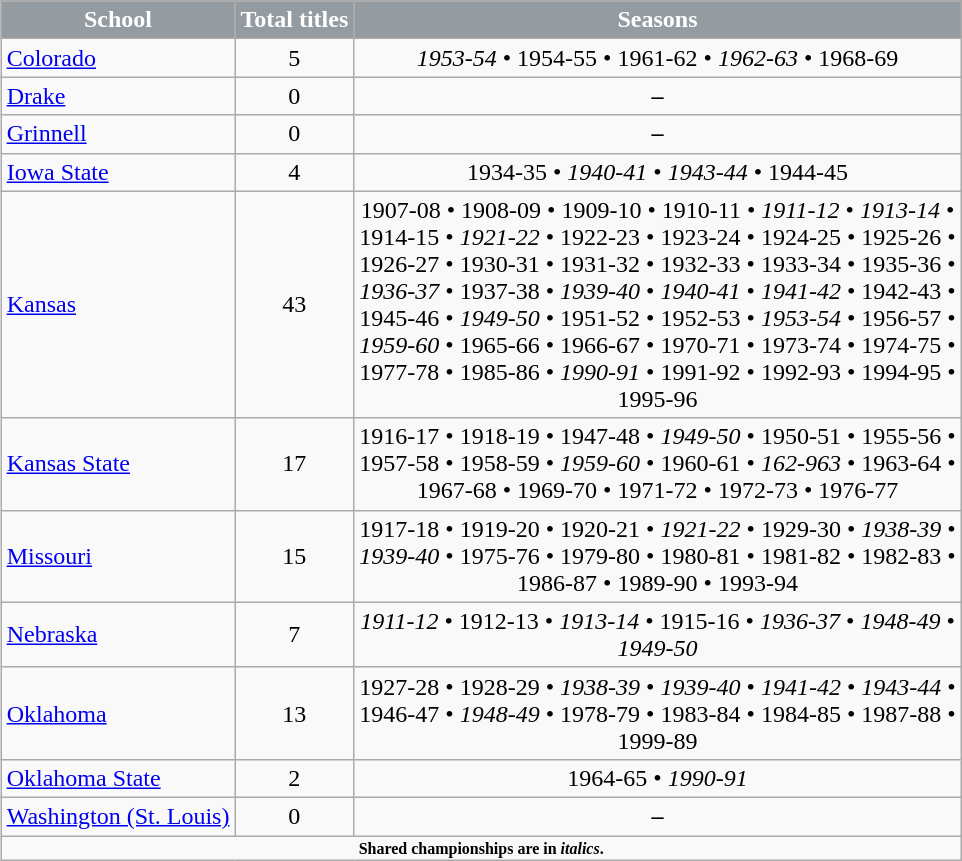<table class="wikitable" align="right" width="auto">
<tr>
</tr>
<tr>
<th style="background:#949CA1;color:white;">School</th>
<th style="background:#949CA1;color:white;">Total titles</th>
<th style="background:#949CA1;color:white;">Seasons</th>
</tr>
<tr>
<td><a href='#'>Colorado</a></td>
<td align="center">5</td>
<td align="center"><em>1953-54</em> • 1954-55 • 1961-62 • <em>1962-63</em> • 1968-69</td>
</tr>
<tr>
<td><a href='#'>Drake</a></td>
<td align="center">0</td>
<td align="center"><strong>–</strong></td>
</tr>
<tr>
<td><a href='#'>Grinnell</a></td>
<td align="center">0</td>
<td align="center"><strong>–</strong></td>
</tr>
<tr>
<td><a href='#'>Iowa State</a></td>
<td align="center">4</td>
<td align="center">1934-35 • <em>1940-41</em> • <em>1943-44</em> • 1944-45</td>
</tr>
<tr>
<td><a href='#'>Kansas</a></td>
<td align="center">43</td>
<td align="center">1907-08 • 1908-09 • 1909-10 • 1910-11 • <em>1911-12</em> • <em>1913-14</em> • <br>1914-15 • <em>1921-22</em> • 1922-23 • 1923-24 • 1924-25 • 1925-26 • <br>1926-27 • 1930-31 • 1931-32 • 1932-33 • 1933-34 • 1935-36 • <br><em>1936-37</em> • 1937-38 • <em>1939-40</em> • <em>1940-41</em> • <em>1941-42</em> • 1942-43 • <br>1945-46 • <em>1949-50</em> • 1951-52 • 1952-53 • <em>1953-54</em> • 1956-57 • <br><em>1959-60</em> • 1965-66 • 1966-67 • 1970-71 • 1973-74 • 1974-75 • <br>1977-78 • 1985-86 • <em>1990-91</em> • 1991-92 • 1992-93 • 1994-95 • <br>1995-96</td>
</tr>
<tr>
<td><a href='#'>Kansas State</a></td>
<td align="center">17</td>
<td align="center">1916-17 • 1918-19 • 1947-48 • <em>1949-50</em> • 1950-51 • 1955-56 • <br>1957-58 • 1958-59 • <em>1959-60</em> • 1960-61 • <em>162-963</em> • 1963-64 • <br>1967-68 • 1969-70 • 1971-72 • 1972-73 • 1976-77</td>
</tr>
<tr>
<td><a href='#'>Missouri</a></td>
<td align="center">15</td>
<td align="center">1917-18 • 1919-20 • 1920-21 • <em>1921-22</em> • 1929-30 • <em>1938-39</em> • <br><em>1939-40</em> • 1975-76 • 1979-80 • 1980-81 • 1981-82 • 1982-83 • <br>1986-87 • 1989-90 • 1993-94</td>
</tr>
<tr>
<td><a href='#'>Nebraska</a></td>
<td align="center">7</td>
<td align="center"><em>1911-12</em> • 1912-13 • <em>1913-14</em> • 1915-16 • <em>1936-37</em> • <em>1948-49</em> • <br><em>1949-50</em></td>
</tr>
<tr>
<td><a href='#'>Oklahoma</a></td>
<td align="center">13</td>
<td align="center">1927-28 • 1928-29 • <em>1938-39</em> • <em>1939-40</em> • <em>1941-42</em> • <em>1943-44</em> • <br>1946-47 • <em>1948-49</em> • 1978-79 • 1983-84 • 1984-85 • 1987-88 • <br>1999-89</td>
</tr>
<tr>
<td><a href='#'>Oklahoma State</a></td>
<td align="center">2</td>
<td align="center">1964-65 • <em>1990-91</em></td>
</tr>
<tr>
<td><a href='#'>Washington (St. Louis)</a></td>
<td align="center">0</td>
<td align="center"><strong>–</strong></td>
</tr>
<tr>
<td colspan="3"  style="font-size:8pt; text-align:center;"><strong>Shared championships are in <em>italics</em>.</strong></td>
</tr>
</table>
